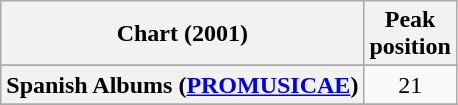<table class="wikitable sortable plainrowheaders" style="text-align:center">
<tr>
<th scope="col">Chart (2001)</th>
<th scope="col">Peak<br>position</th>
</tr>
<tr>
</tr>
<tr>
</tr>
<tr>
</tr>
<tr>
</tr>
<tr>
</tr>
<tr>
</tr>
<tr>
</tr>
<tr>
</tr>
<tr>
</tr>
<tr>
</tr>
<tr>
</tr>
<tr>
</tr>
<tr>
</tr>
<tr>
<th scope="row">Spanish Albums (<a href='#'>PROMUSICAE</a>)</th>
<td style="text-align:center;">21</td>
</tr>
<tr>
</tr>
<tr>
</tr>
<tr>
</tr>
<tr>
</tr>
</table>
